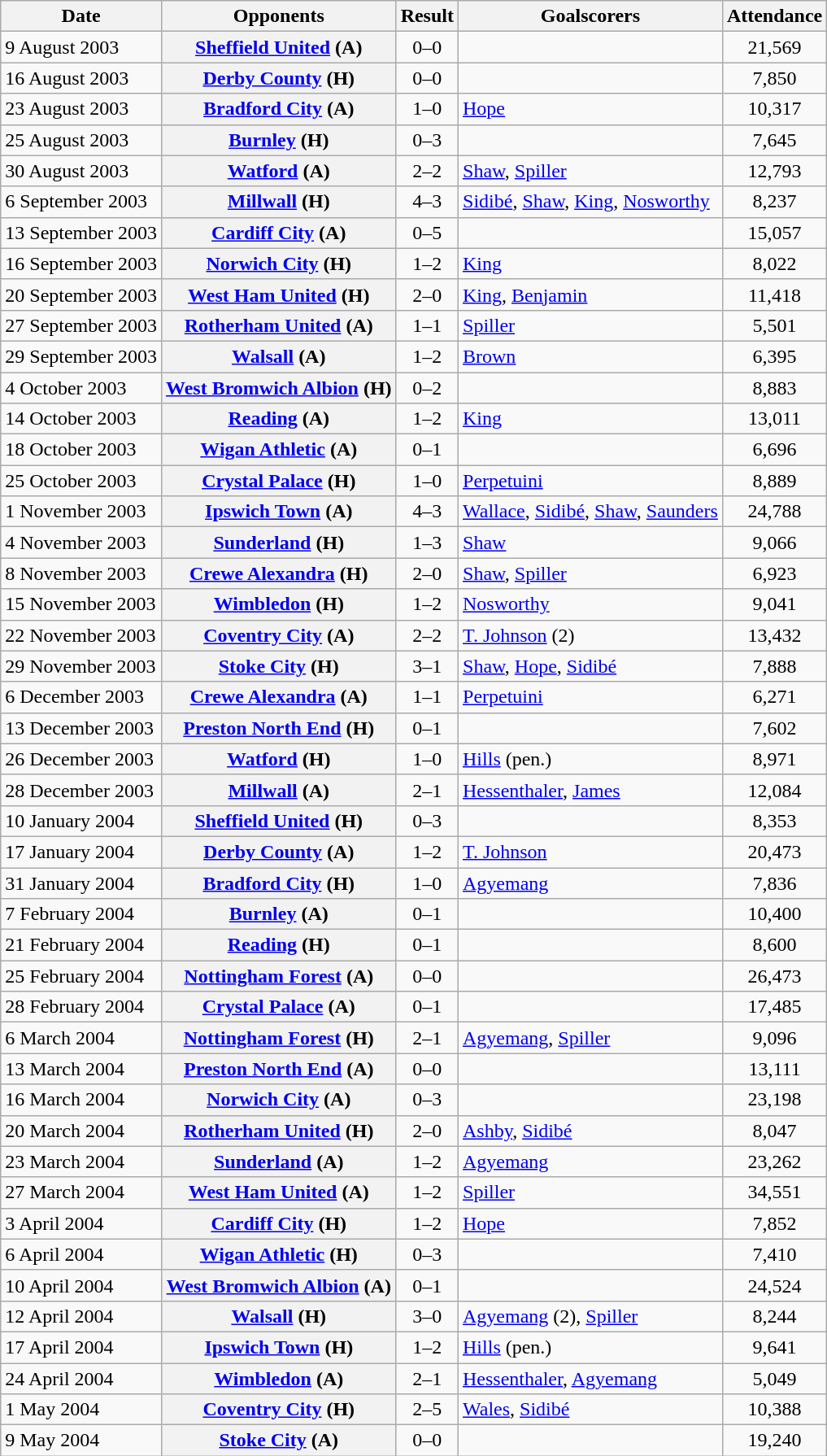<table class="wikitable plainrowheaders sortable">
<tr>
<th scope=col>Date</th>
<th scope=col>Opponents</th>
<th scope=col>Result</th>
<th scope=col class=unsortable>Goalscorers</th>
<th scope=col>Attendance</th>
</tr>
<tr>
<td>9 August 2003</td>
<th scope=row><a href='#'>Sheffield United</a> (A)</th>
<td align=center>0–0</td>
<td></td>
<td align=center>21,569</td>
</tr>
<tr>
<td>16 August 2003</td>
<th scope=row><a href='#'>Derby County</a> (H)</th>
<td align=center>0–0</td>
<td></td>
<td align=center>7,850</td>
</tr>
<tr>
<td>23 August 2003</td>
<th scope=row><a href='#'>Bradford City</a> (A)</th>
<td align=center>1–0</td>
<td><a href='#'>Hope</a></td>
<td align=center>10,317</td>
</tr>
<tr>
<td>25 August 2003</td>
<th scope=row><a href='#'>Burnley</a> (H)</th>
<td align=center>0–3</td>
<td></td>
<td align=center>7,645</td>
</tr>
<tr>
<td>30 August 2003</td>
<th scope=row><a href='#'>Watford</a> (A)</th>
<td align=center>2–2</td>
<td><a href='#'>Shaw</a>, <a href='#'>Spiller</a></td>
<td align=center>12,793</td>
</tr>
<tr>
<td>6 September 2003</td>
<th scope=row><a href='#'>Millwall</a> (H)</th>
<td align=center>4–3</td>
<td><a href='#'>Sidibé</a>, <a href='#'>Shaw</a>, <a href='#'>King</a>, <a href='#'>Nosworthy</a></td>
<td align=center>8,237</td>
</tr>
<tr>
<td>13 September 2003</td>
<th scope=row><a href='#'>Cardiff City</a> (A)</th>
<td align=center>0–5</td>
<td></td>
<td align=center>15,057</td>
</tr>
<tr>
<td>16 September 2003</td>
<th scope=row><a href='#'>Norwich City</a> (H)</th>
<td align=center>1–2</td>
<td><a href='#'>King</a></td>
<td align=center>8,022</td>
</tr>
<tr>
<td>20 September 2003</td>
<th scope=row><a href='#'>West Ham United</a> (H)</th>
<td align=center>2–0</td>
<td><a href='#'>King</a>, <a href='#'>Benjamin</a></td>
<td align=center>11,418</td>
</tr>
<tr>
<td>27 September 2003</td>
<th scope=row><a href='#'>Rotherham United</a> (A)</th>
<td align=center>1–1</td>
<td><a href='#'>Spiller</a></td>
<td align=center>5,501</td>
</tr>
<tr>
<td>29 September 2003</td>
<th scope=row><a href='#'>Walsall</a> (A)</th>
<td align=center>1–2</td>
<td><a href='#'>Brown</a></td>
<td align=center>6,395</td>
</tr>
<tr>
<td>4 October 2003</td>
<th scope=row><a href='#'>West Bromwich Albion</a> (H)</th>
<td align=center>0–2</td>
<td></td>
<td align=center>8,883</td>
</tr>
<tr>
<td>14 October 2003</td>
<th scope=row><a href='#'>Reading</a> (A)</th>
<td align=center>1–2</td>
<td><a href='#'>King</a></td>
<td align=center>13,011</td>
</tr>
<tr>
<td>18 October 2003</td>
<th scope=row><a href='#'>Wigan Athletic</a> (A)</th>
<td align=center>0–1</td>
<td></td>
<td align=center>6,696</td>
</tr>
<tr>
<td>25 October 2003</td>
<th scope=row><a href='#'>Crystal Palace</a> (H)</th>
<td align=center>1–0</td>
<td><a href='#'>Perpetuini</a></td>
<td align=center>8,889</td>
</tr>
<tr>
<td>1 November 2003</td>
<th scope=row><a href='#'>Ipswich Town</a> (A)</th>
<td align=center>4–3</td>
<td><a href='#'>Wallace</a>, <a href='#'>Sidibé</a>, <a href='#'>Shaw</a>, <a href='#'>Saunders</a></td>
<td align=center>24,788</td>
</tr>
<tr>
<td>4 November 2003</td>
<th scope=row><a href='#'>Sunderland</a> (H)</th>
<td align=center>1–3</td>
<td><a href='#'>Shaw</a></td>
<td align=center>9,066</td>
</tr>
<tr>
<td>8 November 2003</td>
<th scope=row><a href='#'>Crewe Alexandra</a> (H)</th>
<td align=center>2–0</td>
<td><a href='#'>Shaw</a>, <a href='#'>Spiller</a></td>
<td align=center>6,923</td>
</tr>
<tr>
<td>15 November 2003</td>
<th scope=row><a href='#'>Wimbledon</a> (H)</th>
<td align=center>1–2</td>
<td><a href='#'>Nosworthy</a></td>
<td align=center>9,041</td>
</tr>
<tr>
<td>22 November 2003</td>
<th scope=row><a href='#'>Coventry City</a> (A)</th>
<td align=center>2–2</td>
<td><a href='#'>T. Johnson</a> (2)</td>
<td align=center>13,432</td>
</tr>
<tr>
<td>29 November 2003</td>
<th scope=row><a href='#'>Stoke City</a> (H)</th>
<td align=center>3–1</td>
<td><a href='#'>Shaw</a>, <a href='#'>Hope</a>, <a href='#'>Sidibé</a></td>
<td align=center>7,888</td>
</tr>
<tr>
<td>6 December 2003</td>
<th scope=row><a href='#'>Crewe Alexandra</a> (A)</th>
<td align=center>1–1</td>
<td><a href='#'>Perpetuini</a></td>
<td align=center>6,271</td>
</tr>
<tr>
<td>13 December 2003</td>
<th scope=row><a href='#'>Preston North End</a> (H)</th>
<td align=center>0–1</td>
<td></td>
<td align=center>7,602</td>
</tr>
<tr>
<td>26 December 2003</td>
<th scope=row><a href='#'>Watford</a> (H)</th>
<td align=center>1–0</td>
<td><a href='#'>Hills</a> (pen.)</td>
<td align=center>8,971</td>
</tr>
<tr>
<td>28 December 2003</td>
<th scope=row><a href='#'>Millwall</a> (A)</th>
<td align=center>2–1</td>
<td><a href='#'>Hessenthaler</a>, <a href='#'>James</a></td>
<td align=center>12,084</td>
</tr>
<tr>
<td>10 January 2004</td>
<th scope=row><a href='#'>Sheffield United</a> (H)</th>
<td align=center>0–3</td>
<td></td>
<td align=center>8,353</td>
</tr>
<tr>
<td>17 January 2004</td>
<th scope=row><a href='#'>Derby County</a> (A)</th>
<td align=center>1–2</td>
<td><a href='#'>T. Johnson</a></td>
<td align=center>20,473</td>
</tr>
<tr>
<td>31 January 2004</td>
<th scope=row><a href='#'>Bradford City</a> (H)</th>
<td align=center>1–0</td>
<td><a href='#'>Agyemang</a></td>
<td align=center>7,836</td>
</tr>
<tr>
<td>7 February 2004</td>
<th scope=row><a href='#'>Burnley</a> (A)</th>
<td align=center>0–1</td>
<td></td>
<td align=center>10,400</td>
</tr>
<tr>
<td>21 February 2004</td>
<th scope=row><a href='#'>Reading</a> (H)</th>
<td align=center>0–1</td>
<td></td>
<td align=center>8,600</td>
</tr>
<tr>
<td>25 February 2004</td>
<th scope=row><a href='#'>Nottingham Forest</a> (A)</th>
<td align=center>0–0</td>
<td></td>
<td align=center>26,473</td>
</tr>
<tr>
<td>28 February 2004</td>
<th scope=row><a href='#'>Crystal Palace</a> (A)</th>
<td align=center>0–1</td>
<td></td>
<td align=center>17,485</td>
</tr>
<tr>
<td>6 March 2004</td>
<th scope=row><a href='#'>Nottingham Forest</a> (H)</th>
<td align=center>2–1</td>
<td><a href='#'>Agyemang</a>, <a href='#'>Spiller</a></td>
<td align=center>9,096</td>
</tr>
<tr>
<td>13 March 2004</td>
<th scope=row><a href='#'>Preston North End</a> (A)</th>
<td align=center>0–0</td>
<td></td>
<td align=center>13,111</td>
</tr>
<tr>
<td>16 March 2004</td>
<th scope=row><a href='#'>Norwich City</a> (A)</th>
<td align=center>0–3</td>
<td></td>
<td align=center>23,198</td>
</tr>
<tr>
<td>20 March 2004</td>
<th scope=row><a href='#'>Rotherham United</a> (H)</th>
<td align=center>2–0</td>
<td><a href='#'>Ashby</a>, <a href='#'>Sidibé</a></td>
<td align=center>8,047</td>
</tr>
<tr>
<td>23 March 2004</td>
<th scope=row><a href='#'>Sunderland</a> (A)</th>
<td align=center>1–2</td>
<td><a href='#'>Agyemang</a></td>
<td align=center>23,262</td>
</tr>
<tr>
<td>27 March 2004</td>
<th scope=row><a href='#'>West Ham United</a> (A)</th>
<td align=center>1–2</td>
<td><a href='#'>Spiller</a></td>
<td align=center>34,551</td>
</tr>
<tr>
<td>3 April 2004</td>
<th scope=row><a href='#'>Cardiff City</a> (H)</th>
<td align=center>1–2</td>
<td><a href='#'>Hope</a></td>
<td align=center>7,852</td>
</tr>
<tr>
<td>6 April 2004</td>
<th scope=row><a href='#'>Wigan Athletic</a> (H)</th>
<td align=center>0–3</td>
<td></td>
<td align=center>7,410</td>
</tr>
<tr>
<td>10 April 2004</td>
<th scope=row><a href='#'>West Bromwich Albion</a> (A)</th>
<td align=center>0–1</td>
<td></td>
<td align=center>24,524</td>
</tr>
<tr>
<td>12 April 2004</td>
<th scope=row><a href='#'>Walsall</a> (H)</th>
<td align=center>3–0</td>
<td><a href='#'>Agyemang</a> (2), <a href='#'>Spiller</a></td>
<td align=center>8,244</td>
</tr>
<tr>
<td>17 April 2004</td>
<th scope=row><a href='#'>Ipswich Town</a> (H)</th>
<td align=center>1–2</td>
<td><a href='#'>Hills</a> (pen.)</td>
<td align=center>9,641</td>
</tr>
<tr>
<td>24 April 2004</td>
<th scope=row><a href='#'>Wimbledon</a> (A)</th>
<td align=center>2–1</td>
<td><a href='#'>Hessenthaler</a>, <a href='#'>Agyemang</a></td>
<td align=center>5,049</td>
</tr>
<tr>
<td>1 May 2004</td>
<th scope=row><a href='#'>Coventry City</a> (H)</th>
<td align=center>2–5</td>
<td><a href='#'>Wales</a>, <a href='#'>Sidibé</a></td>
<td align=center>10,388</td>
</tr>
<tr>
<td>9 May 2004</td>
<th scope=row><a href='#'>Stoke City</a> (A)</th>
<td align=center>0–0</td>
<td></td>
<td align=center>19,240</td>
</tr>
</table>
